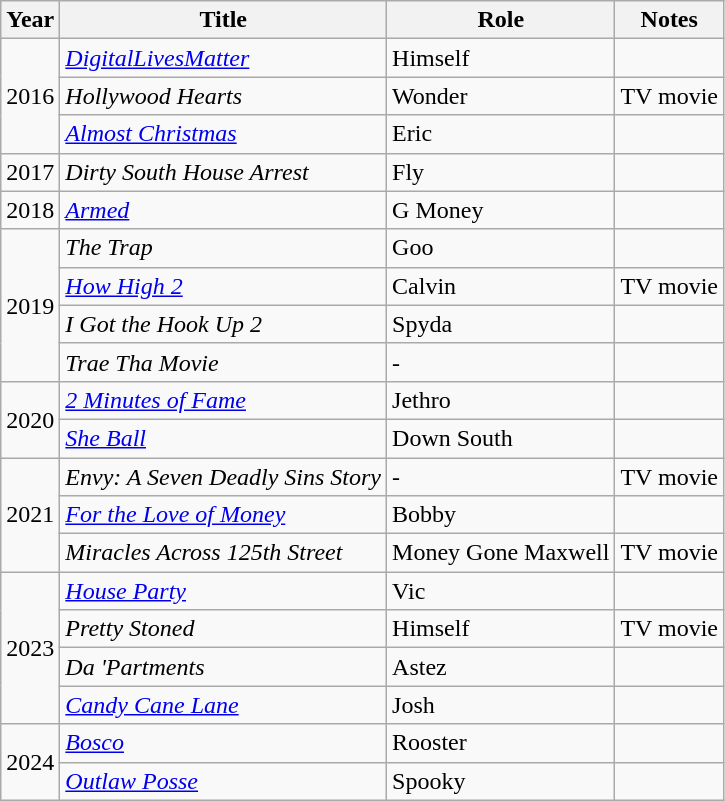<table class="wikitable sortable">
<tr>
<th>Year</th>
<th>Title</th>
<th>Role</th>
<th>Notes</th>
</tr>
<tr>
<td rowspan="3">2016</td>
<td><em><a href='#'>DigitalLivesMatter</a></em></td>
<td>Himself</td>
<td></td>
</tr>
<tr>
<td><em>Hollywood Hearts</em></td>
<td>Wonder</td>
<td>TV movie</td>
</tr>
<tr>
<td><em><a href='#'>Almost Christmas</a></em></td>
<td>Eric</td>
<td></td>
</tr>
<tr>
<td>2017</td>
<td><em>Dirty South House Arrest</em></td>
<td>Fly</td>
<td></td>
</tr>
<tr>
<td>2018</td>
<td><em><a href='#'>Armed</a></em></td>
<td>G Money</td>
<td></td>
</tr>
<tr>
<td rowspan="4">2019</td>
<td><em>The Trap</em></td>
<td>Goo</td>
<td></td>
</tr>
<tr>
<td><em><a href='#'>How High 2</a></em></td>
<td>Calvin</td>
<td>TV movie</td>
</tr>
<tr>
<td><em>I Got the Hook Up 2</em></td>
<td>Spyda</td>
<td></td>
</tr>
<tr>
<td><em>Trae Tha Movie</em></td>
<td>-</td>
<td></td>
</tr>
<tr>
<td rowspan="2">2020</td>
<td><em><a href='#'>2 Minutes of Fame</a></em></td>
<td>Jethro</td>
<td></td>
</tr>
<tr>
<td><em><a href='#'>She Ball</a></em></td>
<td>Down South</td>
<td></td>
</tr>
<tr>
<td rowspan="3">2021</td>
<td><em>Envy: A Seven Deadly Sins Story</em></td>
<td>-</td>
<td>TV movie</td>
</tr>
<tr>
<td><em><a href='#'>For the Love of Money</a></em></td>
<td>Bobby</td>
<td></td>
</tr>
<tr>
<td><em>Miracles Across 125th Street</em></td>
<td>Money Gone Maxwell</td>
<td>TV movie</td>
</tr>
<tr>
<td rowspan="4">2023</td>
<td><em><a href='#'>House Party</a></em></td>
<td>Vic</td>
<td></td>
</tr>
<tr>
<td><em>Pretty Stoned</em></td>
<td>Himself</td>
<td>TV movie</td>
</tr>
<tr>
<td><em>Da 'Partments</em></td>
<td>Astez</td>
<td></td>
</tr>
<tr>
<td><em><a href='#'>Candy Cane Lane</a></em></td>
<td>Josh</td>
<td></td>
</tr>
<tr>
<td rowspan="2">2024</td>
<td><em><a href='#'>Bosco</a></em></td>
<td>Rooster</td>
<td></td>
</tr>
<tr>
<td><em><a href='#'>Outlaw Posse</a></em></td>
<td>Spooky</td>
<td></td>
</tr>
</table>
